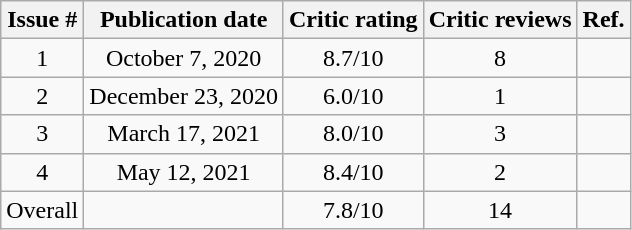<table class="wikitable" style="text-align: center;">
<tr>
<th>Issue #</th>
<th>Publication date</th>
<th>Critic rating</th>
<th>Critic reviews</th>
<th>Ref.</th>
</tr>
<tr>
<td>1</td>
<td>October 7, 2020</td>
<td>8.7/10</td>
<td>8</td>
<td></td>
</tr>
<tr>
<td>2</td>
<td>December 23, 2020</td>
<td>6.0/10</td>
<td>1</td>
<td></td>
</tr>
<tr>
<td>3</td>
<td>March 17, 2021</td>
<td>8.0/10</td>
<td>3</td>
<td></td>
</tr>
<tr>
<td>4</td>
<td>May 12, 2021</td>
<td>8.4/10</td>
<td>2</td>
<td></td>
</tr>
<tr>
<td>Overall</td>
<td></td>
<td>7.8/10</td>
<td>14</td>
<td></td>
</tr>
</table>
